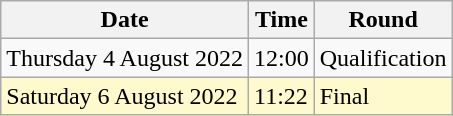<table class = "wikitable">
<tr>
<th>Date</th>
<th>Time</th>
<th>Round</th>
</tr>
<tr>
<td>Thursday 4 August 2022</td>
<td>12:00</td>
<td>Qualification</td>
</tr>
<tr>
<td style=background:lemonchiffon>Saturday 6 August 2022</td>
<td style=background:lemonchiffon>11:22</td>
<td style=background:lemonchiffon>Final</td>
</tr>
</table>
